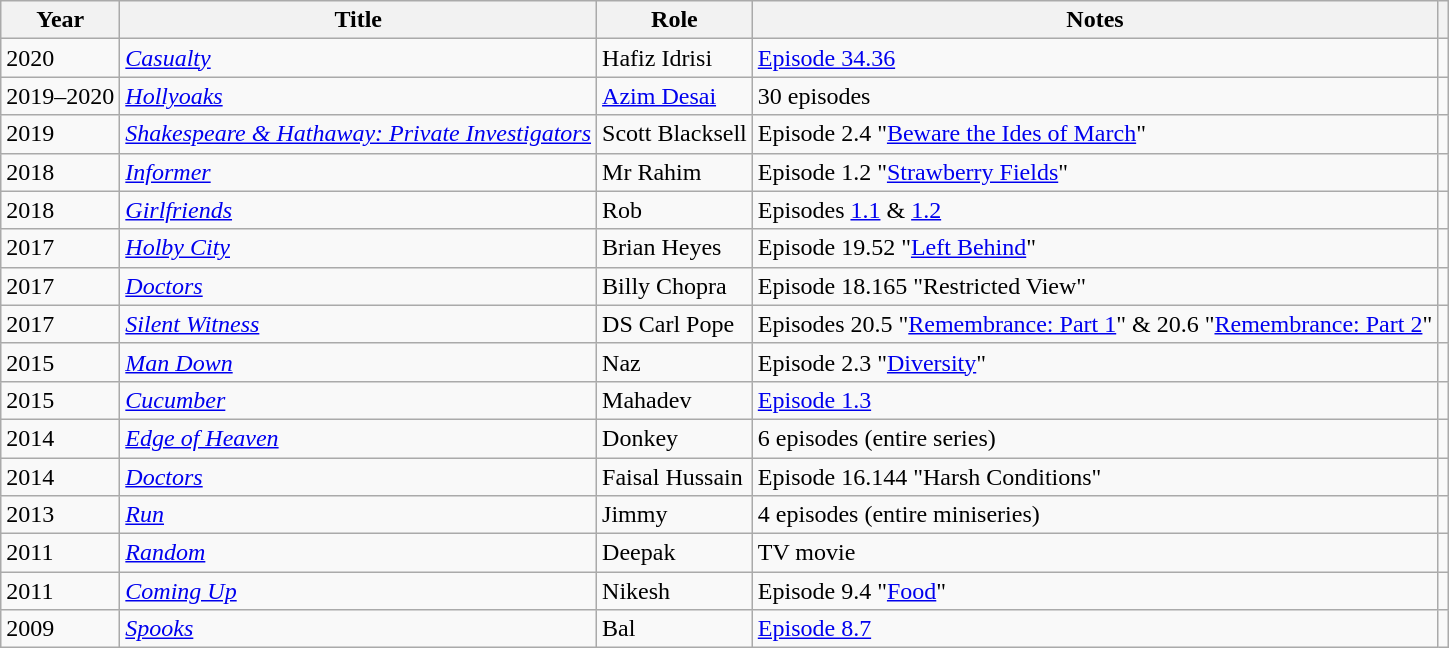<table class="wikitable plainrowheaders sortable">
<tr>
<th scope="col">Year</th>
<th scope="col">Title</th>
<th scope="col">Role</th>
<th scope="col" class="unsortable">Notes</th>
<th scope="col" class="unsortable"></th>
</tr>
<tr>
<td>2020</td>
<td><em><a href='#'>Casualty</a></em></td>
<td>Hafiz Idrisi</td>
<td><a href='#'>Episode 34.36</a></td>
<td></td>
</tr>
<tr>
<td>2019–2020</td>
<td><em><a href='#'>Hollyoaks</a></em></td>
<td><a href='#'>Azim Desai</a></td>
<td>30 episodes</td>
<td></td>
</tr>
<tr>
<td>2019</td>
<td><em><a href='#'>Shakespeare & Hathaway: Private Investigators</a></em></td>
<td>Scott Blacksell</td>
<td>Episode 2.4 "<a href='#'>Beware the Ides of March</a>"</td>
<td></td>
</tr>
<tr>
<td>2018</td>
<td><em><a href='#'>Informer</a></em></td>
<td>Mr Rahim</td>
<td>Episode 1.2 "<a href='#'>Strawberry Fields</a>"</td>
<td></td>
</tr>
<tr>
<td>2018</td>
<td><em><a href='#'>Girlfriends</a></em></td>
<td>Rob</td>
<td>Episodes <a href='#'>1.1</a> & <a href='#'>1.2</a></td>
<td></td>
</tr>
<tr>
<td>2017</td>
<td><em><a href='#'>Holby City</a></em></td>
<td>Brian Heyes</td>
<td>Episode 19.52 "<a href='#'>Left Behind</a>"</td>
<td></td>
</tr>
<tr>
<td>2017</td>
<td><em><a href='#'>Doctors</a></em></td>
<td>Billy Chopra</td>
<td>Episode 18.165 "Restricted View"</td>
<td></td>
</tr>
<tr>
<td>2017</td>
<td><em><a href='#'>Silent Witness</a></em></td>
<td>DS Carl Pope</td>
<td>Episodes 20.5 "<a href='#'>Remembrance: Part 1</a>" & 20.6 "<a href='#'>Remembrance: Part 2</a>"</td>
<td></td>
</tr>
<tr>
<td>2015</td>
<td><em><a href='#'>Man Down</a></em></td>
<td>Naz</td>
<td>Episode 2.3 "<a href='#'>Diversity</a>"</td>
<td></td>
</tr>
<tr>
<td>2015</td>
<td><em><a href='#'>Cucumber</a></em></td>
<td>Mahadev</td>
<td><a href='#'>Episode 1.3</a></td>
<td></td>
</tr>
<tr>
<td>2014</td>
<td><em><a href='#'>Edge of Heaven</a></em></td>
<td>Donkey</td>
<td>6 episodes (entire series)</td>
<td></td>
</tr>
<tr>
<td>2014</td>
<td><em><a href='#'>Doctors</a></em></td>
<td>Faisal Hussain</td>
<td>Episode 16.144 "Harsh Conditions"</td>
<td></td>
</tr>
<tr>
<td>2013</td>
<td><em><a href='#'>Run</a></em></td>
<td>Jimmy</td>
<td>4 episodes (entire miniseries)</td>
<td></td>
</tr>
<tr>
<td>2011</td>
<td><em><a href='#'>Random</a></em></td>
<td>Deepak</td>
<td>TV movie</td>
<td></td>
</tr>
<tr>
<td>2011</td>
<td><em><a href='#'>Coming Up</a></em></td>
<td>Nikesh</td>
<td>Episode 9.4 "<a href='#'>Food</a>"</td>
<td></td>
</tr>
<tr>
<td>2009</td>
<td><em><a href='#'>Spooks</a></em></td>
<td>Bal</td>
<td><a href='#'>Episode 8.7</a></td>
<td></td>
</tr>
</table>
